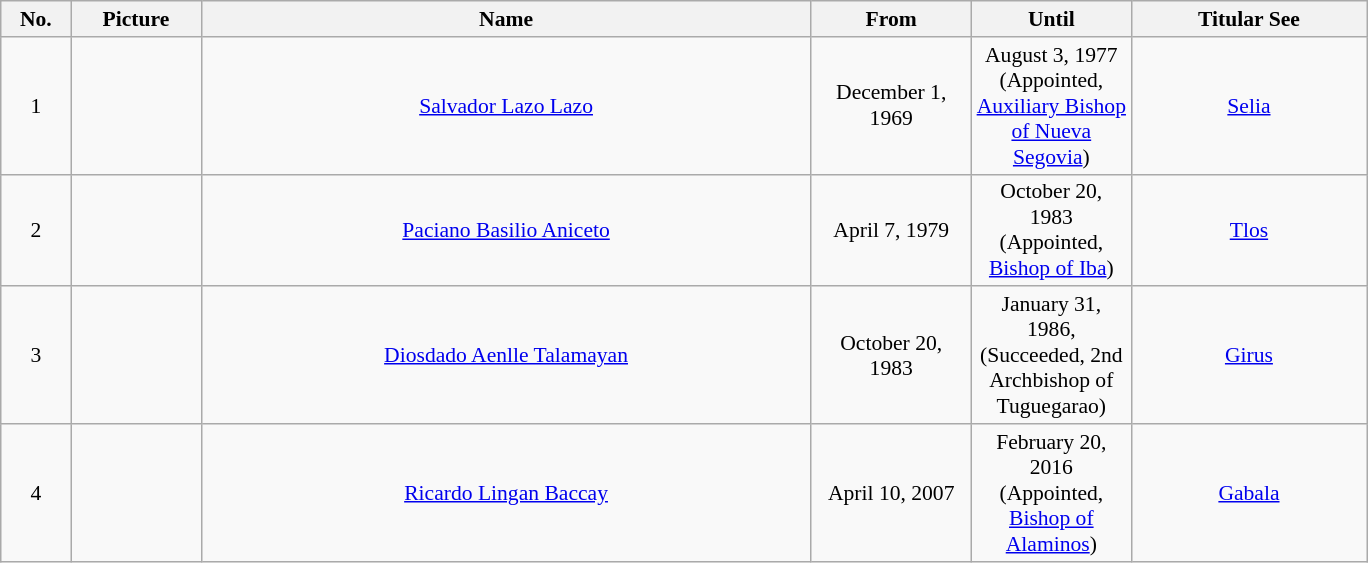<table class="wikitable" style="font-size:90%;">
<tr>
<th style="width:40px;">No.</th>
<th style="width:80px;">Picture</th>
<th style="width:400px;">Name</th>
<th style="width:100px;">From</th>
<th style="width:100px;">Until</th>
<th style="width:150px;">Titular See</th>
</tr>
<tr align=center>
<td>1</td>
<td></td>
<td><a href='#'>Salvador Lazo Lazo</a></td>
<td>December 1, 1969</td>
<td>August 3, 1977 (Appointed, <a href='#'>Auxiliary Bishop of Nueva Segovia</a>)</td>
<td><a href='#'>Selia</a></td>
</tr>
<tr align=center>
<td>2</td>
<td></td>
<td><a href='#'>Paciano Basilio Aniceto</a></td>
<td>April 7, 1979</td>
<td>October 20, 1983 (Appointed, <a href='#'>Bishop of Iba</a>)</td>
<td><a href='#'>Tlos</a></td>
</tr>
<tr align=center>
<td>3</td>
<td></td>
<td><a href='#'>Diosdado Aenlle Talamayan</a></td>
<td>October 20, 1983</td>
<td>January 31, 1986, (Succeeded, 2nd Archbishop of Tuguegarao)</td>
<td><a href='#'>Girus</a></td>
</tr>
<tr align=center>
<td>4</td>
<td></td>
<td><a href='#'>Ricardo Lingan Baccay</a></td>
<td>April 10, 2007</td>
<td>February 20, 2016 (Appointed, <a href='#'>Bishop of Alaminos</a>)</td>
<td><a href='#'>Gabala</a></td>
</tr>
</table>
